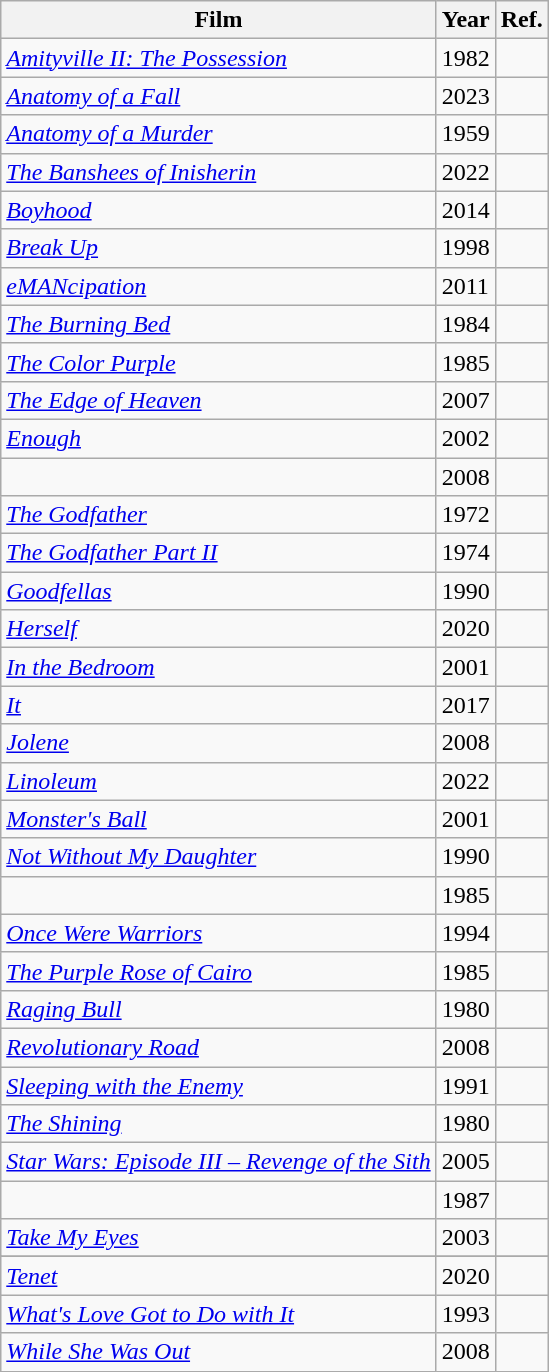<table class="wikitable sortable" border="1">
<tr>
<th scope="col">Film</th>
<th scope="col">Year</th>
<th scope="col" class="unsortable">Ref.</th>
</tr>
<tr>
<td><em><a href='#'>Amityville II: The Possession</a></em></td>
<td>1982</td>
<td></td>
</tr>
<tr>
<td><em><a href='#'>Anatomy of a Fall</a></em></td>
<td>2023</td>
<td></td>
</tr>
<tr>
<td><em><a href='#'>Anatomy of a Murder</a></em></td>
<td>1959</td>
<td></td>
</tr>
<tr>
<td><em><a href='#'>The Banshees of Inisherin</a></em></td>
<td>2022</td>
<td></td>
</tr>
<tr>
<td><em><a href='#'>Boyhood</a></em></td>
<td>2014</td>
<td></td>
</tr>
<tr>
<td><em><a href='#'>Break Up</a></em></td>
<td>1998</td>
<td></td>
</tr>
<tr>
<td><em><a href='#'>eMANcipation</a></em></td>
<td>2011</td>
<td></td>
</tr>
<tr>
<td><em><a href='#'>The Burning Bed</a></em></td>
<td>1984</td>
<td></td>
</tr>
<tr>
<td><em><a href='#'>The Color Purple</a></em></td>
<td>1985</td>
<td></td>
</tr>
<tr>
<td><em><a href='#'>The Edge of Heaven</a></em></td>
<td>2007</td>
<td></td>
</tr>
<tr>
<td><em><a href='#'>Enough</a></em></td>
<td>2002</td>
<td></td>
</tr>
<tr>
<td><em></em></td>
<td>2008</td>
<td></td>
</tr>
<tr>
<td><em><a href='#'>The Godfather</a></em></td>
<td>1972</td>
<td></td>
</tr>
<tr>
<td><em><a href='#'>The Godfather Part II</a></em></td>
<td>1974</td>
<td></td>
</tr>
<tr>
<td><em><a href='#'>Goodfellas </a></em></td>
<td>1990</td>
<td></td>
</tr>
<tr>
<td><em><a href='#'>Herself</a></em></td>
<td>2020</td>
<td></td>
</tr>
<tr>
<td><em><a href='#'>In the Bedroom</a></em></td>
<td>2001</td>
<td></td>
</tr>
<tr>
<td><em><a href='#'>It</a></em></td>
<td>2017</td>
<td></td>
</tr>
<tr>
<td><em><a href='#'>Jolene</a></em></td>
<td>2008</td>
<td></td>
</tr>
<tr>
<td><em><a href='#'>Linoleum</a></em></td>
<td>2022</td>
<td></td>
</tr>
<tr>
<td><em><a href='#'>Monster's Ball</a></em></td>
<td>2001</td>
<td></td>
</tr>
<tr>
<td><em><a href='#'>Not Without My Daughter</a></em></td>
<td>1990</td>
<td></td>
</tr>
<tr>
<td><em></em></td>
<td>1985</td>
<td></td>
</tr>
<tr>
<td><em><a href='#'>Once Were Warriors</a></em></td>
<td>1994</td>
<td></td>
</tr>
<tr>
<td><em><a href='#'>The Purple Rose of Cairo</a></em></td>
<td>1985</td>
<td></td>
</tr>
<tr>
<td><em><a href='#'>Raging Bull</a></em></td>
<td>1980</td>
<td></td>
</tr>
<tr>
<td><em><a href='#'>Revolutionary Road</a></em></td>
<td>2008</td>
<td></td>
</tr>
<tr>
<td><em><a href='#'>Sleeping with the Enemy</a></em></td>
<td>1991</td>
<td></td>
</tr>
<tr>
<td><em><a href='#'>The Shining</a></em></td>
<td>1980</td>
<td></td>
</tr>
<tr>
<td><em><a href='#'>Star Wars: Episode III – Revenge of the Sith</a></em></td>
<td>2005</td>
<td></td>
</tr>
<tr>
<td><em></em></td>
<td>1987</td>
<td></td>
</tr>
<tr>
<td><em><a href='#'>Take My Eyes</a></em></td>
<td>2003</td>
<td></td>
</tr>
<tr>
</tr>
<tr>
<td><em><a href='#'>Tenet</a></em></td>
<td>2020</td>
<td></td>
</tr>
<tr>
<td><em><a href='#'>What's Love Got to Do with It</a></em></td>
<td>1993</td>
<td></td>
</tr>
<tr>
<td><em><a href='#'>While She Was Out</a></em></td>
<td>2008</td>
<td></td>
</tr>
<tr>
</tr>
</table>
